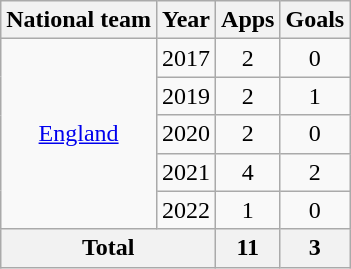<table class="wikitable" style="text-align: center;">
<tr>
<th>National team</th>
<th>Year</th>
<th>Apps</th>
<th>Goals</th>
</tr>
<tr>
<td rowspan="5"><a href='#'>England</a></td>
<td>2017</td>
<td>2</td>
<td>0</td>
</tr>
<tr>
<td>2019</td>
<td>2</td>
<td>1</td>
</tr>
<tr>
<td>2020</td>
<td>2</td>
<td>0</td>
</tr>
<tr>
<td>2021</td>
<td>4</td>
<td>2</td>
</tr>
<tr>
<td>2022</td>
<td>1</td>
<td>0</td>
</tr>
<tr>
<th colspan="2">Total</th>
<th>11</th>
<th>3</th>
</tr>
</table>
